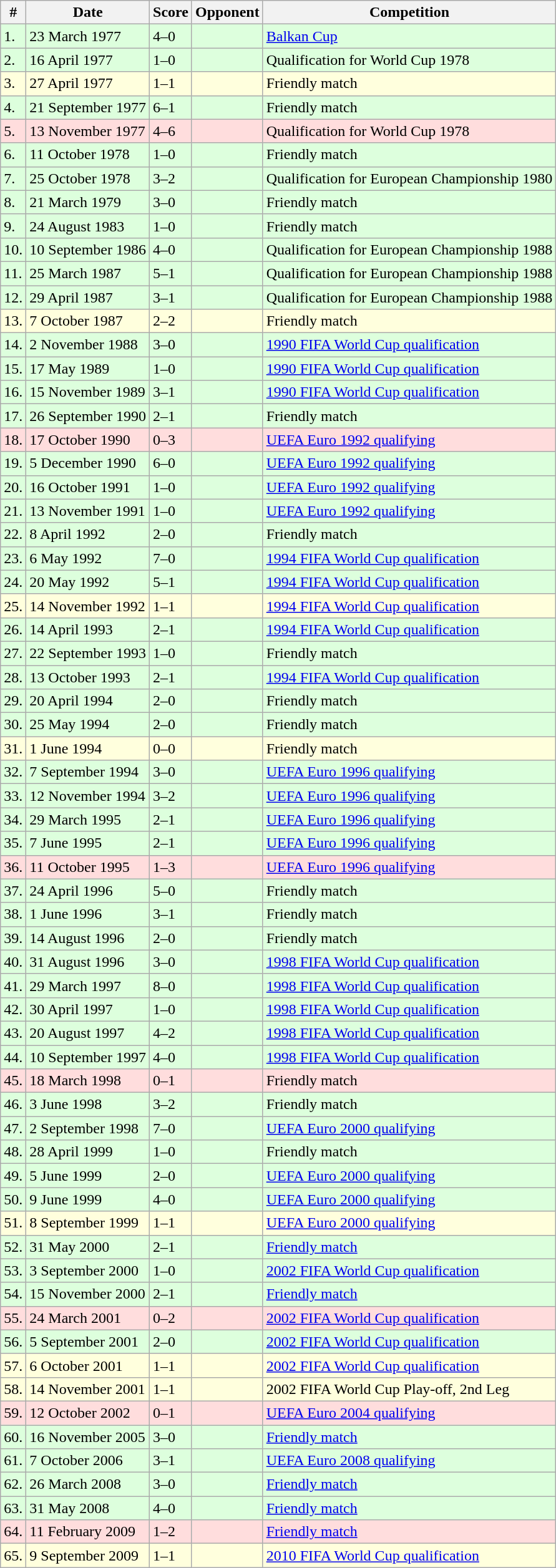<table class="wikitable collapsible collapsed">
<tr>
<th>#</th>
<th>Date</th>
<th>Score</th>
<th>Opponent</th>
<th>Competition</th>
</tr>
<tr style="background: #ddffdd">
<td>1.</td>
<td>23 March 1977</td>
<td>4–0</td>
<td></td>
<td><a href='#'>Balkan Cup</a></td>
</tr>
<tr style="background: #ddffdd">
<td>2.</td>
<td>16 April 1977</td>
<td>1–0</td>
<td></td>
<td>Qualification for World Cup 1978</td>
</tr>
<tr style="background: #ffffdd">
<td>3.</td>
<td>27 April 1977</td>
<td>1–1</td>
<td></td>
<td>Friendly match</td>
</tr>
<tr style="background: #ddffdd">
<td>4.</td>
<td>21 September 1977</td>
<td>6–1</td>
<td></td>
<td>Friendly match</td>
</tr>
<tr style="background: #ffdddd">
<td>5.</td>
<td>13 November 1977</td>
<td>4–6</td>
<td></td>
<td>Qualification for World Cup 1978</td>
</tr>
<tr style="background: #ddffdd">
<td>6.</td>
<td>11 October 1978</td>
<td>1–0</td>
<td></td>
<td>Friendly match</td>
</tr>
<tr style="background: #ddffdd">
<td>7.</td>
<td>25 October 1978</td>
<td>3–2</td>
<td></td>
<td>Qualification for European Championship 1980</td>
</tr>
<tr style="background: #ddffdd">
<td>8.</td>
<td>21 March 1979</td>
<td>3–0</td>
<td></td>
<td>Friendly match</td>
</tr>
<tr style="background: #ddffdd">
<td>9.</td>
<td>24 August 1983</td>
<td>1–0</td>
<td></td>
<td>Friendly match</td>
</tr>
<tr style="background: #ddffdd">
<td>10.</td>
<td>10 September 1986</td>
<td>4–0</td>
<td></td>
<td>Qualification for European Championship 1988</td>
</tr>
<tr style="background: #ddffdd">
<td>11.</td>
<td>25 March 1987</td>
<td>5–1</td>
<td></td>
<td>Qualification for European Championship 1988</td>
</tr>
<tr style="background: #ddffdd">
<td>12.</td>
<td>29 April 1987</td>
<td>3–1</td>
<td></td>
<td>Qualification for European Championship 1988</td>
</tr>
<tr style="background: #ffffdd">
<td>13.</td>
<td>7 October 1987</td>
<td>2–2</td>
<td></td>
<td>Friendly match</td>
</tr>
<tr style="background: #ddffdd">
<td>14.</td>
<td>2 November 1988</td>
<td>3–0</td>
<td></td>
<td><a href='#'>1990 FIFA World Cup qualification</a></td>
</tr>
<tr style="background: #ddffdd">
<td>15.</td>
<td>17 May 1989</td>
<td>1–0</td>
<td></td>
<td><a href='#'>1990 FIFA World Cup qualification</a></td>
</tr>
<tr style="background: #ddffdd">
<td>16.</td>
<td>15 November 1989</td>
<td>3–1</td>
<td></td>
<td><a href='#'>1990 FIFA World Cup qualification</a></td>
</tr>
<tr style="background: #ddffdd">
<td>17.</td>
<td>26 September 1990</td>
<td>2–1</td>
<td></td>
<td>Friendly match</td>
</tr>
<tr style="background: #ffdddd">
<td>18.</td>
<td>17 October 1990</td>
<td>0–3</td>
<td></td>
<td><a href='#'>UEFA Euro 1992 qualifying</a></td>
</tr>
<tr style="background: #ddffdd">
<td>19.</td>
<td>5 December 1990</td>
<td>6–0</td>
<td></td>
<td><a href='#'>UEFA Euro 1992 qualifying</a></td>
</tr>
<tr style="background: #ddffdd">
<td>20.</td>
<td>16 October 1991</td>
<td>1–0</td>
<td></td>
<td><a href='#'>UEFA Euro 1992 qualifying</a></td>
</tr>
<tr style="background: #ddffdd">
<td>21.</td>
<td>13 November 1991</td>
<td>1–0</td>
<td></td>
<td><a href='#'>UEFA Euro 1992 qualifying</a></td>
</tr>
<tr style="background: #ddffdd">
<td>22.</td>
<td>8 April 1992</td>
<td>2–0</td>
<td></td>
<td>Friendly match</td>
</tr>
<tr style="background: #ddffdd">
<td>23.</td>
<td>6 May 1992</td>
<td>7–0</td>
<td></td>
<td><a href='#'>1994 FIFA World Cup qualification</a></td>
</tr>
<tr style="background: #ddffdd">
<td>24.</td>
<td>20 May 1992</td>
<td>5–1</td>
<td></td>
<td><a href='#'>1994 FIFA World Cup qualification</a></td>
</tr>
<tr style="background: #ffffdd">
<td>25.</td>
<td>14 November 1992</td>
<td>1–1</td>
<td></td>
<td><a href='#'>1994 FIFA World Cup qualification</a></td>
</tr>
<tr style="background: #ddffdd">
<td>26.</td>
<td>14 April 1993</td>
<td>2–1</td>
<td></td>
<td><a href='#'>1994 FIFA World Cup qualification</a></td>
</tr>
<tr style="background: #ddffdd">
<td>27.</td>
<td>22 September 1993</td>
<td>1–0</td>
<td></td>
<td>Friendly match</td>
</tr>
<tr style="background: #ddffdd">
<td>28.</td>
<td>13 October 1993</td>
<td>2–1</td>
<td></td>
<td><a href='#'>1994 FIFA World Cup qualification</a></td>
</tr>
<tr style="background: #ddffdd">
<td>29.</td>
<td>20 April 1994</td>
<td>2–0</td>
<td></td>
<td>Friendly match</td>
</tr>
<tr style="background: #ddffdd">
<td>30.</td>
<td>25 May 1994</td>
<td>2–0</td>
<td></td>
<td>Friendly match</td>
</tr>
<tr style="background: #ffffdd">
<td>31.</td>
<td>1 June 1994</td>
<td>0–0</td>
<td></td>
<td>Friendly match</td>
</tr>
<tr style="background: #ddffdd">
<td>32.</td>
<td>7 September 1994</td>
<td>3–0</td>
<td></td>
<td><a href='#'>UEFA Euro 1996 qualifying</a></td>
</tr>
<tr style="background: #ddffdd">
<td>33.</td>
<td>12 November 1994</td>
<td>3–2</td>
<td></td>
<td><a href='#'>UEFA Euro 1996 qualifying</a></td>
</tr>
<tr style="background: #ddffdd">
<td>34.</td>
<td>29 March 1995</td>
<td>2–1</td>
<td></td>
<td><a href='#'>UEFA Euro 1996 qualifying</a></td>
</tr>
<tr style="background: #ddffdd">
<td>35.</td>
<td>7 June 1995</td>
<td>2–1</td>
<td></td>
<td><a href='#'>UEFA Euro 1996 qualifying</a></td>
</tr>
<tr style="background: #ffdddd">
<td>36.</td>
<td>11 October 1995</td>
<td>1–3</td>
<td></td>
<td><a href='#'>UEFA Euro 1996 qualifying</a></td>
</tr>
<tr style="background: #ddffdd">
<td>37.</td>
<td>24 April 1996</td>
<td>5–0</td>
<td></td>
<td>Friendly match</td>
</tr>
<tr style="background: #ddffdd">
<td>38.</td>
<td>1 June 1996</td>
<td>3–1</td>
<td></td>
<td>Friendly match</td>
</tr>
<tr style="background: #ddffdd">
<td>39.</td>
<td>14 August 1996</td>
<td>2–0</td>
<td></td>
<td>Friendly match</td>
</tr>
<tr style="background: #ddffdd">
<td>40.</td>
<td>31 August 1996</td>
<td>3–0</td>
<td></td>
<td><a href='#'>1998 FIFA World Cup qualification</a></td>
</tr>
<tr style="background: #ddffdd">
<td>41.</td>
<td>29 March 1997</td>
<td>8–0</td>
<td></td>
<td><a href='#'>1998 FIFA World Cup qualification</a></td>
</tr>
<tr style="background: #ddffdd">
<td>42.</td>
<td>30 April 1997</td>
<td>1–0</td>
<td></td>
<td><a href='#'>1998 FIFA World Cup qualification</a></td>
</tr>
<tr style="background: #ddffdd">
<td>43.</td>
<td>20 August 1997</td>
<td>4–2</td>
<td></td>
<td><a href='#'>1998 FIFA World Cup qualification</a></td>
</tr>
<tr style="background: #ddffdd">
<td>44.</td>
<td>10 September 1997</td>
<td>4–0</td>
<td></td>
<td><a href='#'>1998 FIFA World Cup qualification</a></td>
</tr>
<tr style="background: #ffdddd">
<td>45.</td>
<td>18 March 1998</td>
<td>0–1</td>
<td></td>
<td>Friendly match</td>
</tr>
<tr style="background: #ddffdd">
<td>46.</td>
<td>3 June 1998</td>
<td>3–2</td>
<td></td>
<td>Friendly match</td>
</tr>
<tr style="background: #ddffdd">
<td>47.</td>
<td>2 September 1998</td>
<td>7–0</td>
<td></td>
<td><a href='#'>UEFA Euro 2000 qualifying</a></td>
</tr>
<tr style="background: #ddffdd">
<td>48.</td>
<td>28 April 1999</td>
<td>1–0</td>
<td></td>
<td>Friendly match</td>
</tr>
<tr style="background: #ddffdd">
<td>49.</td>
<td>5 June 1999</td>
<td>2–0</td>
<td></td>
<td><a href='#'>UEFA Euro 2000 qualifying</a></td>
</tr>
<tr style="background: #ddffdd">
<td>50.</td>
<td>9 June 1999</td>
<td>4–0</td>
<td></td>
<td><a href='#'>UEFA Euro 2000 qualifying</a></td>
</tr>
<tr style="background: #ffffdd">
<td>51.</td>
<td>8 September 1999</td>
<td>1–1</td>
<td></td>
<td><a href='#'>UEFA Euro 2000 qualifying</a></td>
</tr>
<tr style="background: #ddffdd">
<td>52.</td>
<td>31 May 2000</td>
<td>2–1</td>
<td></td>
<td><a href='#'>Friendly match</a></td>
</tr>
<tr style="background: #ddffdd">
<td>53.</td>
<td>3 September 2000</td>
<td>1–0</td>
<td></td>
<td><a href='#'>2002 FIFA World Cup qualification</a></td>
</tr>
<tr style="background: #ddffdd">
<td>54.</td>
<td>15 November 2000</td>
<td>2–1</td>
<td></td>
<td><a href='#'>Friendly match</a></td>
</tr>
<tr style="background: #ffdddd">
<td>55.</td>
<td>24 March 2001</td>
<td>0–2</td>
<td></td>
<td><a href='#'>2002 FIFA World Cup qualification</a></td>
</tr>
<tr style="background: #ddffdd">
<td>56.</td>
<td>5 September 2001</td>
<td>2–0</td>
<td></td>
<td><a href='#'>2002 FIFA World Cup qualification</a></td>
</tr>
<tr style="background: #ffffdd">
<td>57.</td>
<td>6 October 2001</td>
<td>1–1</td>
<td></td>
<td><a href='#'>2002 FIFA World Cup qualification</a></td>
</tr>
<tr style="background: #ffffdd">
<td>58.</td>
<td>14 November 2001</td>
<td>1–1</td>
<td></td>
<td>2002 FIFA World Cup Play-off, 2nd Leg</td>
</tr>
<tr style="background: #ffdddd">
<td>59.</td>
<td>12 October 2002</td>
<td>0–1</td>
<td></td>
<td><a href='#'>UEFA Euro 2004 qualifying</a></td>
</tr>
<tr style="background: #ddffdd">
<td>60.</td>
<td>16 November 2005</td>
<td>3–0</td>
<td></td>
<td><a href='#'>Friendly match</a></td>
</tr>
<tr style="background: #ddffdd">
<td>61.</td>
<td>7 October 2006</td>
<td>3–1</td>
<td></td>
<td><a href='#'>UEFA Euro 2008 qualifying</a></td>
</tr>
<tr style="background: #ddffdd">
<td>62.</td>
<td>26 March 2008</td>
<td>3–0</td>
<td></td>
<td><a href='#'>Friendly match</a></td>
</tr>
<tr style="background: #ddffdd">
<td>63.</td>
<td>31 May 2008</td>
<td>4–0</td>
<td></td>
<td><a href='#'>Friendly match</a></td>
</tr>
<tr style="background: #ffdddd">
<td>64.</td>
<td>11 February 2009</td>
<td>1–2</td>
<td></td>
<td><a href='#'>Friendly match</a></td>
</tr>
<tr style="background: #ffffdd">
<td>65.</td>
<td>9 September 2009</td>
<td>1–1</td>
<td></td>
<td><a href='#'>2010 FIFA World Cup qualification</a></td>
</tr>
</table>
